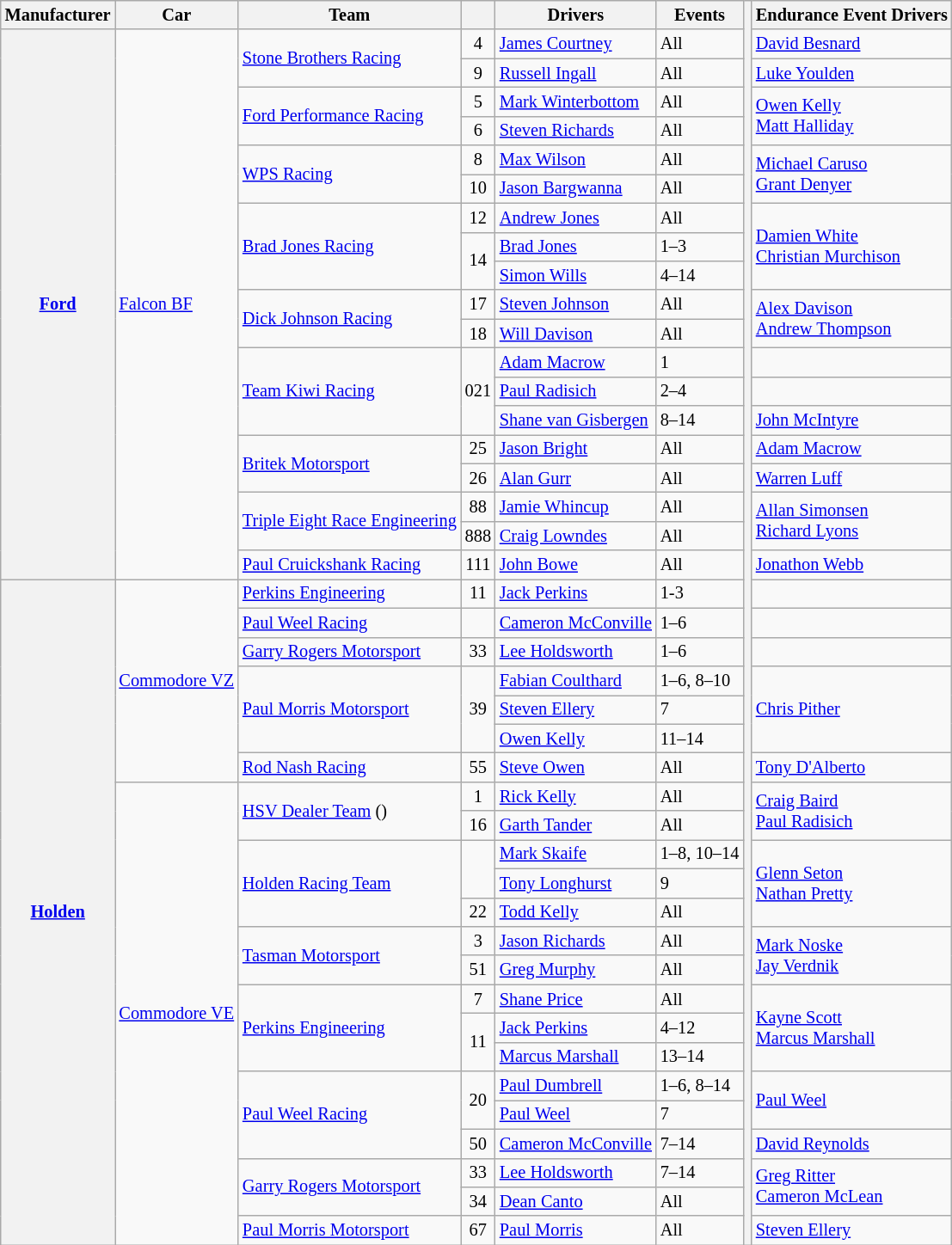<table class="wikitable" style="font-size: 85%;">
<tr>
<th>Manufacturer</th>
<th>Car</th>
<th>Team</th>
<th></th>
<th>Drivers</th>
<th>Events</th>
<th rowspan=43></th>
<th>Endurance Event Drivers</th>
</tr>
<tr>
<th rowspan=19><a href='#'>Ford</a></th>
<td rowspan=19><a href='#'>Falcon BF</a></td>
<td rowspan=2><a href='#'>Stone Brothers Racing</a></td>
<td align="center">4</td>
<td> <a href='#'>James Courtney</a></td>
<td>All</td>
<td> <a href='#'>David Besnard</a></td>
</tr>
<tr>
<td align="center">9</td>
<td> <a href='#'>Russell Ingall</a></td>
<td>All</td>
<td> <a href='#'>Luke Youlden</a></td>
</tr>
<tr>
<td rowspan=2><a href='#'>Ford Performance Racing</a></td>
<td align="center">5</td>
<td> <a href='#'>Mark Winterbottom</a></td>
<td>All</td>
<td rowspan=2> <a href='#'>Owen Kelly</a><br> <a href='#'>Matt Halliday</a></td>
</tr>
<tr>
<td align="center">6</td>
<td> <a href='#'>Steven Richards</a></td>
<td>All</td>
</tr>
<tr>
<td rowspan=2><a href='#'>WPS Racing</a></td>
<td align="center">8</td>
<td> <a href='#'>Max Wilson</a></td>
<td>All</td>
<td rowspan=2> <a href='#'>Michael Caruso</a><br> <a href='#'>Grant Denyer</a></td>
</tr>
<tr>
<td align="center">10</td>
<td> <a href='#'>Jason Bargwanna</a></td>
<td>All</td>
</tr>
<tr>
<td rowspan=3><a href='#'>Brad Jones Racing</a></td>
<td align="center">12</td>
<td> <a href='#'>Andrew Jones</a></td>
<td>All</td>
<td rowspan=3> <a href='#'>Damien White</a><br> <a href='#'>Christian Murchison</a></td>
</tr>
<tr>
<td align="center" rowspan=2>14</td>
<td> <a href='#'>Brad Jones</a></td>
<td>1–3</td>
</tr>
<tr>
<td> <a href='#'>Simon Wills</a></td>
<td>4–14</td>
</tr>
<tr>
<td rowspan=2><a href='#'>Dick Johnson Racing</a></td>
<td align="center">17</td>
<td> <a href='#'>Steven Johnson</a></td>
<td>All</td>
<td rowspan=2> <a href='#'>Alex Davison</a><br>   <a href='#'>Andrew Thompson</a></td>
</tr>
<tr>
<td align="center">18</td>
<td> <a href='#'>Will Davison</a></td>
<td>All</td>
</tr>
<tr>
<td rowspan=3><a href='#'>Team Kiwi Racing</a></td>
<td align="center" rowspan=3>021</td>
<td> <a href='#'>Adam Macrow</a></td>
<td>1</td>
<td></td>
</tr>
<tr>
<td> <a href='#'>Paul Radisich</a></td>
<td>2–4</td>
<td></td>
</tr>
<tr>
<td> <a href='#'>Shane van Gisbergen</a></td>
<td>8–14</td>
<td> <a href='#'>John McIntyre</a></td>
</tr>
<tr>
<td rowspan=2><a href='#'>Britek Motorsport</a></td>
<td align="center">25</td>
<td> <a href='#'>Jason Bright</a></td>
<td>All</td>
<td> <a href='#'>Adam Macrow</a></td>
</tr>
<tr>
<td align="center">26</td>
<td> <a href='#'>Alan Gurr</a></td>
<td>All</td>
<td> <a href='#'>Warren Luff</a></td>
</tr>
<tr>
<td rowspan=2><a href='#'>Triple Eight Race Engineering</a></td>
<td align="center">88</td>
<td> <a href='#'>Jamie Whincup</a></td>
<td>All</td>
<td rowspan=2> <a href='#'>Allan Simonsen</a><br> <a href='#'>Richard Lyons</a></td>
</tr>
<tr>
<td align="center">888</td>
<td> <a href='#'>Craig Lowndes</a></td>
<td>All</td>
</tr>
<tr>
<td><a href='#'>Paul Cruickshank Racing</a></td>
<td align="center">111</td>
<td> <a href='#'>John Bowe</a></td>
<td>All</td>
<td> <a href='#'>Jonathon Webb</a></td>
</tr>
<tr>
<th rowspan=23><a href='#'>Holden</a></th>
<td rowspan=7><a href='#'>Commodore VZ</a></td>
<td><a href='#'>Perkins Engineering</a></td>
<td align="center">11</td>
<td> <a href='#'>Jack Perkins</a></td>
<td>1-3</td>
<td></td>
</tr>
<tr>
<td><a href='#'>Paul Weel Racing</a></td>
<td align="center"></td>
<td> <a href='#'>Cameron McConville</a></td>
<td>1–6</td>
<td></td>
</tr>
<tr>
<td><a href='#'>Garry Rogers Motorsport</a></td>
<td align="center">33</td>
<td> <a href='#'>Lee Holdsworth</a></td>
<td>1–6</td>
<td></td>
</tr>
<tr>
<td rowspan=3><a href='#'>Paul Morris Motorsport</a></td>
<td align="center" rowspan=3>39</td>
<td> <a href='#'>Fabian Coulthard</a></td>
<td>1–6, 8–10</td>
<td rowspan=3> <a href='#'>Chris Pither</a></td>
</tr>
<tr>
<td> <a href='#'>Steven Ellery</a></td>
<td>7</td>
</tr>
<tr>
<td> <a href='#'>Owen Kelly</a></td>
<td>11–14</td>
</tr>
<tr>
<td><a href='#'>Rod Nash Racing</a></td>
<td align="center">55</td>
<td> <a href='#'>Steve Owen</a></td>
<td>All</td>
<td> <a href='#'>Tony D'Alberto</a></td>
</tr>
<tr>
<td rowspan=16><a href='#'>Commodore VE</a></td>
<td rowspan=2><a href='#'>HSV Dealer Team</a> ()</td>
<td align="center">1</td>
<td> <a href='#'>Rick Kelly</a></td>
<td>All</td>
<td rowspan=2> <a href='#'>Craig Baird</a><br>   <a href='#'>Paul Radisich</a></td>
</tr>
<tr>
<td align="center">16</td>
<td> <a href='#'>Garth Tander</a></td>
<td>All</td>
</tr>
<tr>
<td rowspan=3><a href='#'>Holden Racing Team</a></td>
<td align="center" rowspan=2></td>
<td> <a href='#'>Mark Skaife</a></td>
<td>1–8, 10–14</td>
<td rowspan=3> <a href='#'>Glenn Seton</a> <br>  <a href='#'>Nathan Pretty</a></td>
</tr>
<tr>
<td> <a href='#'>Tony Longhurst</a></td>
<td>9</td>
</tr>
<tr>
<td align="center">22</td>
<td> <a href='#'>Todd Kelly</a></td>
<td>All</td>
</tr>
<tr>
<td rowspan=2><a href='#'>Tasman Motorsport</a></td>
<td align="center">3</td>
<td> <a href='#'>Jason Richards</a></td>
<td>All</td>
<td rowspan=2> <a href='#'>Mark Noske</a><br>   <a href='#'>Jay Verdnik</a></td>
</tr>
<tr>
<td align="center">51</td>
<td> <a href='#'>Greg Murphy</a></td>
<td>All</td>
</tr>
<tr>
<td rowspan=3><a href='#'>Perkins Engineering</a></td>
<td align="center">7</td>
<td> <a href='#'>Shane Price</a></td>
<td>All</td>
<td rowspan=3> <a href='#'>Kayne Scott</a><br> <a href='#'>Marcus Marshall</a></td>
</tr>
<tr>
<td align="center" rowspan=2>11</td>
<td> <a href='#'>Jack Perkins</a></td>
<td>4–12</td>
</tr>
<tr>
<td> <a href='#'>Marcus Marshall</a></td>
<td>13–14</td>
</tr>
<tr>
<td rowspan=3><a href='#'>Paul Weel Racing</a></td>
<td align="center" rowspan=2>20</td>
<td> <a href='#'>Paul Dumbrell</a></td>
<td>1–6, 8–14</td>
<td rowspan=2> <a href='#'>Paul Weel</a></td>
</tr>
<tr>
<td> <a href='#'>Paul Weel</a></td>
<td>7</td>
</tr>
<tr>
<td align="center">50</td>
<td> <a href='#'>Cameron McConville</a></td>
<td>7–14</td>
<td> <a href='#'>David Reynolds</a></td>
</tr>
<tr>
<td rowspan=2><a href='#'>Garry Rogers Motorsport</a></td>
<td align="center">33</td>
<td> <a href='#'>Lee Holdsworth</a></td>
<td>7–14</td>
<td rowspan=2> <a href='#'>Greg Ritter</a><br>  <a href='#'>Cameron McLean</a></td>
</tr>
<tr>
<td align="center">34</td>
<td> <a href='#'>Dean Canto</a></td>
<td>All</td>
</tr>
<tr>
<td><a href='#'>Paul Morris Motorsport</a></td>
<td align="center">67</td>
<td> <a href='#'>Paul Morris</a></td>
<td>All</td>
<td> <a href='#'>Steven Ellery</a></td>
</tr>
</table>
